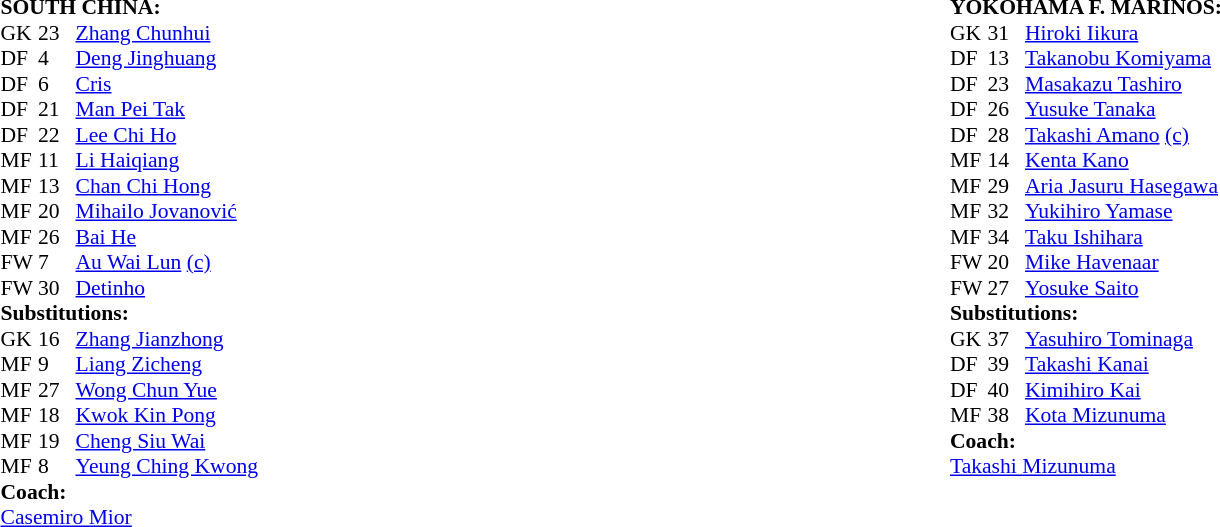<table style="width:100%;">
<tr>
<td valign=top width=50%><br><table style=font-size:90% cellspacing=0 cellpadding=0>
<tr>
<td colspan="4"><strong>SOUTH CHINA:</strong></td>
</tr>
<tr>
<th width=25></th>
<th width=25></th>
</tr>
<tr>
<td>GK</td>
<td>23</td>
<td> <a href='#'>Zhang Chunhui</a></td>
</tr>
<tr>
<td>DF</td>
<td>4</td>
<td> <a href='#'>Deng Jinghuang</a></td>
</tr>
<tr>
<td>DF</td>
<td>6</td>
<td> <a href='#'>Cris</a></td>
</tr>
<tr>
<td>DF</td>
<td>21</td>
<td> <a href='#'>Man Pei Tak</a></td>
<td></td>
</tr>
<tr>
<td>DF</td>
<td>22</td>
<td> <a href='#'>Lee Chi Ho</a></td>
</tr>
<tr>
<td>MF</td>
<td>11</td>
<td> <a href='#'>Li Haiqiang</a></td>
<td></td>
<td></td>
</tr>
<tr>
<td>MF</td>
<td>13</td>
<td> <a href='#'>Chan Chi Hong</a></td>
<td></td>
<td></td>
</tr>
<tr>
<td>MF</td>
<td>20</td>
<td> <a href='#'>Mihailo Jovanović</a></td>
<td></td>
<td></td>
</tr>
<tr>
<td>MF</td>
<td>26</td>
<td> <a href='#'>Bai He</a></td>
<td></td>
</tr>
<tr>
<td>FW</td>
<td>7</td>
<td> <a href='#'>Au Wai Lun</a> <a href='#'>(c)</a></td>
<td></td>
<td></td>
</tr>
<tr>
<td>FW</td>
<td>30</td>
<td> <a href='#'>Detinho</a></td>
</tr>
<tr>
<td colspan=3><strong>Substitutions:</strong></td>
</tr>
<tr>
<td>GK</td>
<td>16</td>
<td> <a href='#'>Zhang Jianzhong</a></td>
</tr>
<tr>
<td>MF</td>
<td>9</td>
<td> <a href='#'>Liang Zicheng</a></td>
<td></td>
<td></td>
</tr>
<tr>
<td>MF</td>
<td>27</td>
<td> <a href='#'>Wong Chun Yue</a></td>
<td></td>
<td> </td>
</tr>
<tr>
<td>MF</td>
<td>18</td>
<td> <a href='#'>Kwok Kin Pong</a></td>
<td></td>
<td></td>
</tr>
<tr>
<td>MF</td>
<td>19</td>
<td> <a href='#'>Cheng Siu Wai</a></td>
<td></td>
<td></td>
</tr>
<tr>
<td>MF</td>
<td>8</td>
<td> <a href='#'>Yeung Ching Kwong</a></td>
<td></td>
<td></td>
</tr>
<tr>
<td colspan=3><strong>Coach:</strong></td>
</tr>
<tr>
<td colspan=3> <a href='#'>Casemiro Mior</a></td>
</tr>
</table>
</td>
<td></td>
<td style="vertical-align:top; width:50%;"><br><table style=font-size:90% cellspacing=0 cellpadding=0>
<tr>
<td colspan="4"><strong>YOKOHAMA F. MARINOS:</strong></td>
</tr>
<tr>
<th width=25></th>
<th width=25></th>
</tr>
<tr>
<td>GK</td>
<td>31</td>
<td> <a href='#'>Hiroki Iikura</a></td>
</tr>
<tr>
<td>DF</td>
<td>13</td>
<td> <a href='#'>Takanobu Komiyama</a></td>
</tr>
<tr>
<td>DF</td>
<td>23</td>
<td> <a href='#'>Masakazu Tashiro</a></td>
</tr>
<tr>
<td>DF</td>
<td>26</td>
<td> <a href='#'>Yusuke Tanaka</a></td>
</tr>
<tr>
<td>DF</td>
<td>28</td>
<td> <a href='#'>Takashi Amano</a> <a href='#'>(c)</a></td>
<td></td>
</tr>
<tr>
<td>MF</td>
<td>14</td>
<td> <a href='#'>Kenta Kano</a></td>
</tr>
<tr>
<td>MF</td>
<td>29</td>
<td> <a href='#'>Aria Jasuru Hasegawa</a></td>
</tr>
<tr>
<td>MF</td>
<td>32</td>
<td> <a href='#'>Yukihiro Yamase</a></td>
<td></td>
</tr>
<tr>
<td>MF</td>
<td>34</td>
<td> <a href='#'>Taku Ishihara</a></td>
<td></td>
<td></td>
</tr>
<tr>
<td>FW</td>
<td>20</td>
<td> <a href='#'>Mike Havenaar</a></td>
</tr>
<tr>
<td>FW</td>
<td>27</td>
<td> <a href='#'>Yosuke Saito</a></td>
<td></td>
<td></td>
</tr>
<tr>
<td colspan=3><strong>Substitutions:</strong></td>
</tr>
<tr>
<td>GK</td>
<td>37</td>
<td> <a href='#'>Yasuhiro Tominaga</a></td>
</tr>
<tr>
<td>DF</td>
<td>39</td>
<td> <a href='#'>Takashi Kanai</a></td>
<td></td>
<td></td>
</tr>
<tr>
<td>DF</td>
<td>40</td>
<td> <a href='#'>Kimihiro Kai</a></td>
</tr>
<tr>
<td>MF</td>
<td>38</td>
<td> <a href='#'>Kota Mizunuma</a></td>
<td></td>
<td></td>
</tr>
<tr>
<td colspan=3><strong>Coach:</strong></td>
</tr>
<tr>
<td colspan=3> <a href='#'>Takashi Mizunuma</a></td>
</tr>
</table>
</td>
</tr>
</table>
